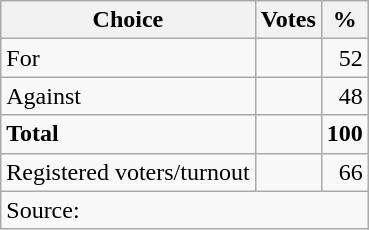<table class=wikitable style=text-align:right>
<tr>
<th>Choice</th>
<th>Votes</th>
<th>%</th>
</tr>
<tr>
<td align=left>For</td>
<td></td>
<td>52</td>
</tr>
<tr>
<td align=left>Against</td>
<td></td>
<td>48</td>
</tr>
<tr>
<td align=left><strong>Total</strong></td>
<td></td>
<td><strong>100</strong></td>
</tr>
<tr>
<td align=left>Registered voters/turnout</td>
<td></td>
<td>66</td>
</tr>
<tr>
<td align=left colspan=3>Source: </td>
</tr>
</table>
